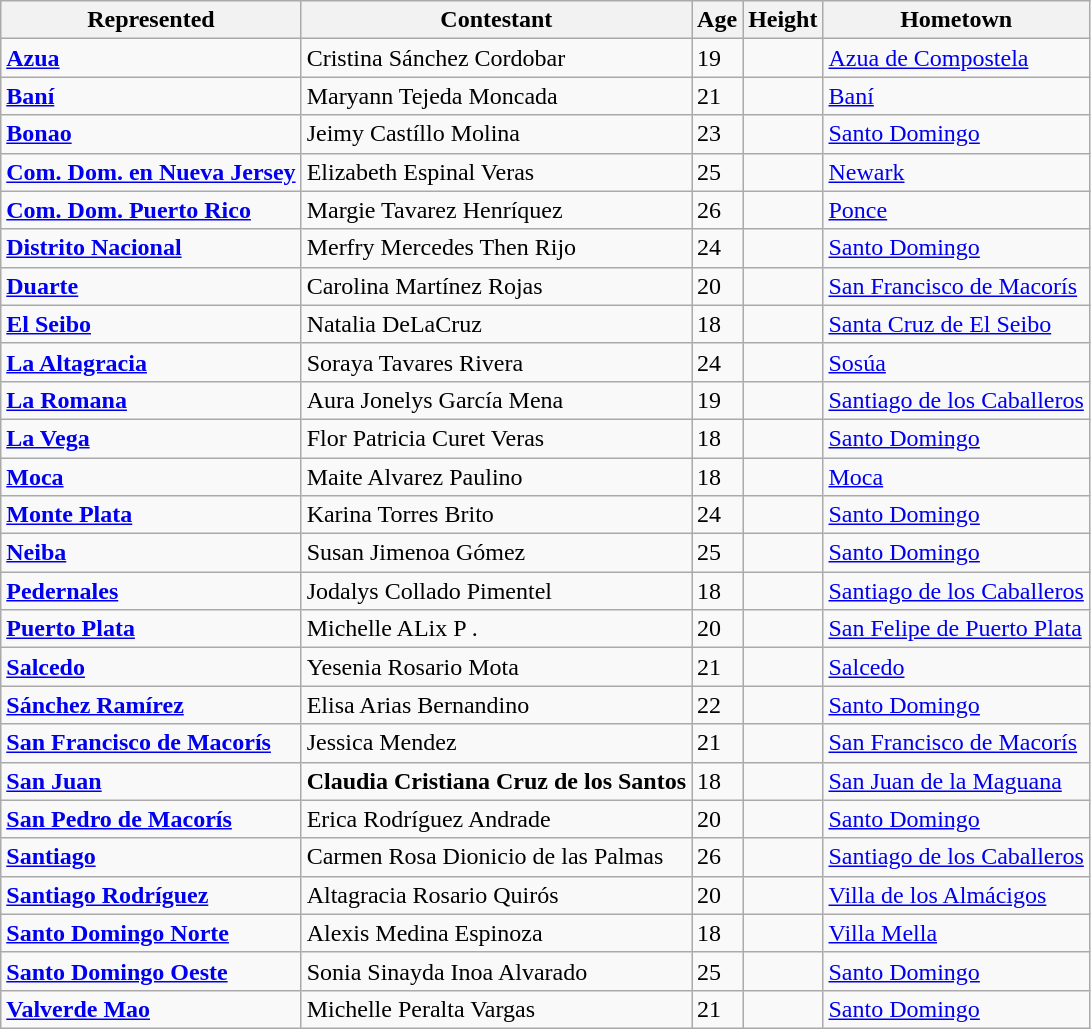<table class="sortable wikitable">
<tr>
<th>Represented</th>
<th>Contestant</th>
<th>Age</th>
<th>Height</th>
<th>Hometown</th>
</tr>
<tr>
<td><strong><a href='#'>Azua</a></strong></td>
<td>Cristina Sánchez Cordobar</td>
<td>19</td>
<td></td>
<td><a href='#'>Azua de Compostela</a></td>
</tr>
<tr>
<td><strong><a href='#'>Baní</a></strong></td>
<td>Maryann Tejeda Moncada</td>
<td>21</td>
<td></td>
<td><a href='#'>Baní</a></td>
</tr>
<tr>
<td><strong><a href='#'>Bonao</a></strong></td>
<td>Jeimy Castíllo Molina</td>
<td>23</td>
<td></td>
<td><a href='#'>Santo Domingo</a></td>
</tr>
<tr>
<td><strong><a href='#'>Com. Dom. en Nueva Jersey</a></strong></td>
<td>Elizabeth Espinal Veras</td>
<td>25</td>
<td></td>
<td><a href='#'>Newark</a></td>
</tr>
<tr>
<td><strong><a href='#'>Com. Dom. Puerto Rico</a></strong></td>
<td>Margie Tavarez Henríquez</td>
<td>26</td>
<td></td>
<td><a href='#'>Ponce</a></td>
</tr>
<tr>
<td><strong><a href='#'>Distrito Nacional</a></strong></td>
<td>Merfry Mercedes Then Rijo</td>
<td>24</td>
<td></td>
<td><a href='#'>Santo Domingo</a></td>
</tr>
<tr>
<td><strong><a href='#'>Duarte</a></strong></td>
<td>Carolina Martínez Rojas</td>
<td>20</td>
<td></td>
<td><a href='#'>San Francisco de Macorís</a></td>
</tr>
<tr>
<td><strong><a href='#'>El Seibo</a></strong></td>
<td>Natalia DeLaCruz</td>
<td>18</td>
<td></td>
<td><a href='#'>Santa Cruz de El Seibo</a></td>
</tr>
<tr>
<td><strong><a href='#'>La Altagracia</a></strong></td>
<td>Soraya Tavares Rivera</td>
<td>24</td>
<td></td>
<td><a href='#'>Sosúa</a></td>
</tr>
<tr>
<td><strong><a href='#'>La Romana</a></strong></td>
<td>Aura Jonelys García Mena</td>
<td>19</td>
<td></td>
<td><a href='#'>Santiago de los Caballeros</a></td>
</tr>
<tr>
<td><strong><a href='#'>La Vega</a></strong></td>
<td>Flor Patricia Curet Veras</td>
<td>18</td>
<td></td>
<td><a href='#'>Santo Domingo</a></td>
</tr>
<tr>
<td><strong><a href='#'>Moca</a></strong></td>
<td>Maite Alvarez Paulino</td>
<td>18</td>
<td></td>
<td><a href='#'>Moca</a></td>
</tr>
<tr>
<td><strong><a href='#'>Monte Plata</a></strong></td>
<td>Karina Torres Brito</td>
<td>24</td>
<td></td>
<td><a href='#'>Santo Domingo</a></td>
</tr>
<tr>
<td><strong><a href='#'>Neiba</a></strong></td>
<td>Susan Jimenoa Gómez</td>
<td>25</td>
<td></td>
<td><a href='#'>Santo Domingo</a></td>
</tr>
<tr>
<td><strong><a href='#'>Pedernales</a></strong></td>
<td>Jodalys Collado Pimentel</td>
<td>18</td>
<td></td>
<td><a href='#'>Santiago de los Caballeros</a></td>
</tr>
<tr>
<td><strong><a href='#'>Puerto Plata</a></strong></td>
<td>Michelle ALix P .</td>
<td>20</td>
<td></td>
<td><a href='#'>San Felipe de Puerto Plata</a></td>
</tr>
<tr>
<td><strong><a href='#'>Salcedo</a></strong></td>
<td>Yesenia Rosario Mota</td>
<td>21</td>
<td></td>
<td><a href='#'>Salcedo</a></td>
</tr>
<tr>
<td><strong><a href='#'>Sánchez Ramírez</a></strong></td>
<td>Elisa Arias Bernandino</td>
<td>22</td>
<td></td>
<td><a href='#'>Santo Domingo</a></td>
</tr>
<tr>
<td><strong><a href='#'>San Francisco de Macorís</a></strong></td>
<td>Jessica Mendez</td>
<td>21</td>
<td></td>
<td><a href='#'>San Francisco de Macorís</a></td>
</tr>
<tr>
<td><strong><a href='#'>San Juan</a></strong></td>
<td><strong>Claudia Cristiana Cruz de los Santos</strong></td>
<td>18</td>
<td></td>
<td><a href='#'>San Juan de la Maguana</a></td>
</tr>
<tr>
<td><strong><a href='#'>San Pedro de Macorís</a></strong></td>
<td>Erica Rodríguez Andrade</td>
<td>20</td>
<td></td>
<td><a href='#'>Santo Domingo</a></td>
</tr>
<tr>
<td><strong><a href='#'>Santiago</a></strong></td>
<td>Carmen Rosa Dionicio de las Palmas</td>
<td>26</td>
<td></td>
<td><a href='#'>Santiago de los Caballeros</a></td>
</tr>
<tr>
<td><strong><a href='#'>Santiago Rodríguez</a></strong></td>
<td>Altagracia Rosario Quirós</td>
<td>20</td>
<td></td>
<td><a href='#'>Villa de los Almácigos</a></td>
</tr>
<tr>
<td><strong><a href='#'>Santo Domingo Norte</a></strong></td>
<td>Alexis Medina Espinoza</td>
<td>18</td>
<td></td>
<td><a href='#'>Villa Mella</a></td>
</tr>
<tr>
<td><strong><a href='#'>Santo Domingo Oeste</a></strong></td>
<td>Sonia Sinayda Inoa Alvarado</td>
<td>25</td>
<td></td>
<td><a href='#'>Santo Domingo</a></td>
</tr>
<tr>
<td><strong><a href='#'>Valverde Mao</a></strong></td>
<td>Michelle Peralta Vargas</td>
<td>21</td>
<td></td>
<td><a href='#'>Santo Domingo</a></td>
</tr>
</table>
